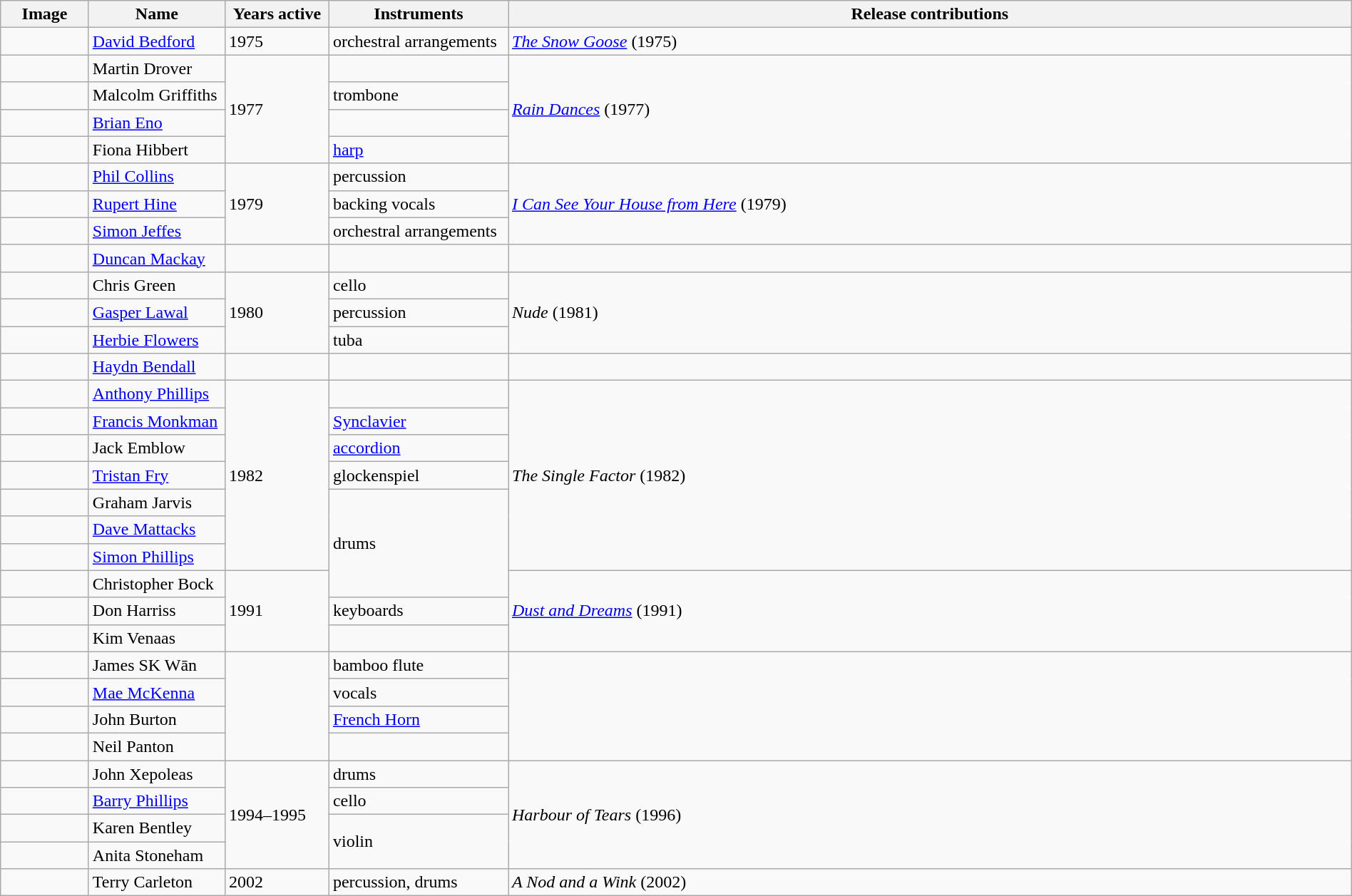<table class="wikitable" border="1" width="100%">
<tr>
<th width="75">Image</th>
<th width="120">Name</th>
<th width="90">Years active</th>
<th width="160">Instruments</th>
<th>Release contributions</th>
</tr>
<tr>
<td></td>
<td><a href='#'>David Bedford</a></td>
<td>1975</td>
<td>orchestral arrangements</td>
<td><em><a href='#'>The Snow Goose</a></em> (1975)</td>
</tr>
<tr>
<td></td>
<td>Martin Drover</td>
<td rowspan="4">1977</td>
<td></td>
<td rowspan="4"><em><a href='#'>Rain Dances</a></em> (1977)</td>
</tr>
<tr>
<td></td>
<td>Malcolm Griffiths</td>
<td>trombone</td>
</tr>
<tr>
<td></td>
<td><a href='#'>Brian Eno</a></td>
<td></td>
</tr>
<tr>
<td></td>
<td>Fiona Hibbert</td>
<td><a href='#'>harp</a></td>
</tr>
<tr>
<td></td>
<td><a href='#'>Phil Collins</a></td>
<td rowspan="3">1979</td>
<td>percussion</td>
<td rowspan="3"><em><a href='#'>I Can See Your House from Here</a></em> (1979)</td>
</tr>
<tr>
<td></td>
<td><a href='#'>Rupert Hine</a></td>
<td>backing vocals</td>
</tr>
<tr>
<td></td>
<td><a href='#'>Simon Jeffes</a></td>
<td>orchestral arrangements</td>
</tr>
<tr>
<td></td>
<td><a href='#'>Duncan Mackay</a></td>
<td></td>
<td></td>
<td></td>
</tr>
<tr>
<td></td>
<td>Chris Green</td>
<td rowspan="3">1980</td>
<td>cello</td>
<td rowspan="3"><em>Nude</em> (1981)</td>
</tr>
<tr>
<td></td>
<td><a href='#'>Gasper Lawal</a></td>
<td>percussion</td>
</tr>
<tr>
<td></td>
<td><a href='#'>Herbie Flowers</a></td>
<td>tuba</td>
</tr>
<tr>
<td></td>
<td><a href='#'>Haydn Bendall</a></td>
<td></td>
<td></td>
<td></td>
</tr>
<tr>
<td></td>
<td><a href='#'>Anthony Phillips</a></td>
<td rowspan="7">1982</td>
<td></td>
<td rowspan="7"><em>The Single Factor</em> (1982)</td>
</tr>
<tr>
<td></td>
<td><a href='#'>Francis Monkman</a></td>
<td><a href='#'>Synclavier</a></td>
</tr>
<tr>
<td></td>
<td>Jack Emblow</td>
<td><a href='#'>accordion</a></td>
</tr>
<tr>
<td></td>
<td><a href='#'>Tristan Fry</a></td>
<td>glockenspiel</td>
</tr>
<tr>
<td></td>
<td>Graham Jarvis</td>
<td rowspan="4">drums</td>
</tr>
<tr>
<td></td>
<td><a href='#'>Dave Mattacks</a></td>
</tr>
<tr>
<td></td>
<td><a href='#'>Simon Phillips</a></td>
</tr>
<tr>
<td></td>
<td>Christopher Bock</td>
<td rowspan="3">1991</td>
<td rowspan="3"><em><a href='#'>Dust and Dreams</a></em> (1991)</td>
</tr>
<tr>
<td></td>
<td>Don Harriss</td>
<td>keyboards</td>
</tr>
<tr>
<td></td>
<td>Kim Venaas</td>
<td></td>
</tr>
<tr>
<td></td>
<td>James SK Wān</td>
<td rowspan="4"></td>
<td>bamboo flute</td>
<td rowspan="4"></td>
</tr>
<tr>
<td></td>
<td><a href='#'>Mae McKenna</a></td>
<td>vocals</td>
</tr>
<tr>
<td></td>
<td>John Burton</td>
<td><a href='#'>French Horn</a></td>
</tr>
<tr>
<td></td>
<td>Neil Panton</td>
<td></td>
</tr>
<tr>
<td></td>
<td>John Xepoleas</td>
<td rowspan="4">1994–1995</td>
<td>drums</td>
<td rowspan="4"><em>Harbour of Tears</em> (1996)</td>
</tr>
<tr>
<td></td>
<td><a href='#'>Barry Phillips</a></td>
<td>cello</td>
</tr>
<tr>
<td></td>
<td>Karen Bentley</td>
<td rowspan="2">violin</td>
</tr>
<tr>
<td></td>
<td>Anita Stoneham</td>
</tr>
<tr>
<td></td>
<td>Terry Carleton</td>
<td>2002</td>
<td>percussion, drums</td>
<td><em>A Nod and a Wink</em> (2002)</td>
</tr>
</table>
